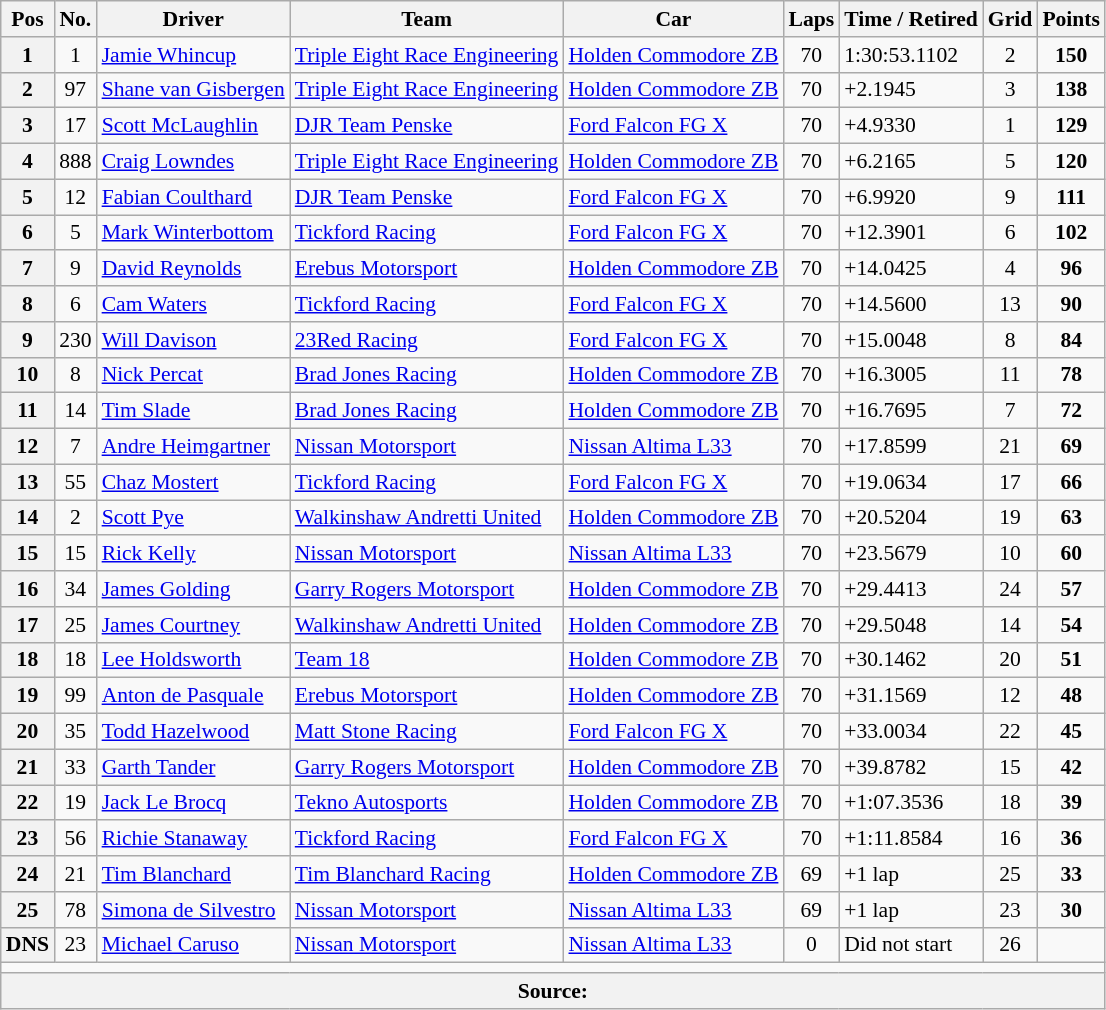<table class="wikitable" style="font-size:90%;">
<tr>
<th>Pos</th>
<th>No.</th>
<th>Driver</th>
<th>Team</th>
<th>Car</th>
<th>Laps</th>
<th>Time / Retired</th>
<th>Grid</th>
<th>Points</th>
</tr>
<tr>
<th>1</th>
<td align="center">1</td>
<td> <a href='#'>Jamie Whincup</a></td>
<td><a href='#'>Triple Eight Race Engineering</a></td>
<td><a href='#'>Holden Commodore ZB</a></td>
<td align="center">70</td>
<td>1:30:53.1102</td>
<td align="center">2</td>
<td align="center"><strong>150</strong></td>
</tr>
<tr>
<th>2</th>
<td align="center">97</td>
<td> <a href='#'>Shane van Gisbergen</a></td>
<td><a href='#'>Triple Eight Race Engineering</a></td>
<td><a href='#'>Holden Commodore ZB</a></td>
<td align="center">70</td>
<td>+2.1945</td>
<td align="center">3</td>
<td align="center"><strong>138</strong></td>
</tr>
<tr>
<th>3</th>
<td align="center">17</td>
<td> <a href='#'>Scott McLaughlin</a></td>
<td><a href='#'>DJR Team Penske</a></td>
<td><a href='#'>Ford Falcon FG X</a></td>
<td align="center">70</td>
<td>+4.9330</td>
<td align="center">1</td>
<td align="center"><strong>129</strong></td>
</tr>
<tr>
<th>4</th>
<td align="center">888</td>
<td> <a href='#'>Craig Lowndes</a></td>
<td><a href='#'>Triple Eight Race Engineering</a></td>
<td><a href='#'>Holden Commodore ZB</a></td>
<td align="center">70</td>
<td>+6.2165</td>
<td align="center">5</td>
<td align="center"><strong>120</strong></td>
</tr>
<tr>
<th>5</th>
<td align="center">12</td>
<td> <a href='#'>Fabian Coulthard</a></td>
<td><a href='#'>DJR Team Penske</a></td>
<td><a href='#'>Ford Falcon FG X</a></td>
<td align="center">70</td>
<td>+6.9920</td>
<td align="center">9</td>
<td align="center"><strong>111</strong></td>
</tr>
<tr>
<th>6</th>
<td align="center">5</td>
<td> <a href='#'>Mark Winterbottom</a></td>
<td><a href='#'>Tickford Racing</a></td>
<td><a href='#'>Ford Falcon FG X</a></td>
<td align="center">70</td>
<td>+12.3901</td>
<td align="center">6</td>
<td align="center"><strong>102</strong></td>
</tr>
<tr>
<th>7</th>
<td align="center">9</td>
<td> <a href='#'>David Reynolds</a></td>
<td><a href='#'>Erebus Motorsport</a></td>
<td><a href='#'>Holden Commodore ZB</a></td>
<td align="center">70</td>
<td>+14.0425</td>
<td align="center">4</td>
<td align="center"><strong>96</strong></td>
</tr>
<tr>
<th>8</th>
<td align="center">6</td>
<td> <a href='#'>Cam Waters</a></td>
<td><a href='#'>Tickford Racing</a></td>
<td><a href='#'>Ford Falcon FG X</a></td>
<td align="center">70</td>
<td>+14.5600</td>
<td align="center">13</td>
<td align="center"><strong>90</strong></td>
</tr>
<tr>
<th>9</th>
<td align="center">230</td>
<td> <a href='#'>Will Davison</a></td>
<td><a href='#'>23Red Racing</a></td>
<td><a href='#'>Ford Falcon FG X</a></td>
<td align="center">70</td>
<td>+15.0048</td>
<td align="center">8</td>
<td align="center"><strong>84</strong></td>
</tr>
<tr>
<th>10</th>
<td align="center">8</td>
<td> <a href='#'>Nick Percat</a></td>
<td><a href='#'>Brad Jones Racing</a></td>
<td><a href='#'>Holden Commodore ZB</a></td>
<td align="center">70</td>
<td>+16.3005</td>
<td align="center">11</td>
<td align="center"><strong>78</strong></td>
</tr>
<tr>
<th>11</th>
<td align="center">14</td>
<td> <a href='#'>Tim Slade</a></td>
<td><a href='#'>Brad Jones Racing</a></td>
<td><a href='#'>Holden Commodore ZB</a></td>
<td align="center">70</td>
<td>+16.7695</td>
<td align="center">7</td>
<td align="center"><strong>72</strong></td>
</tr>
<tr>
<th>12</th>
<td align="center">7</td>
<td> <a href='#'>Andre Heimgartner</a></td>
<td><a href='#'>Nissan Motorsport</a></td>
<td><a href='#'>Nissan Altima L33</a></td>
<td align="center">70</td>
<td>+17.8599</td>
<td align="center">21</td>
<td align="center"><strong>69</strong></td>
</tr>
<tr>
<th>13</th>
<td align="center">55</td>
<td> <a href='#'>Chaz Mostert</a></td>
<td><a href='#'>Tickford Racing</a></td>
<td><a href='#'>Ford Falcon FG X</a></td>
<td align="center">70</td>
<td>+19.0634</td>
<td align="center">17</td>
<td align="center"><strong>66</strong></td>
</tr>
<tr>
<th>14</th>
<td align="center">2</td>
<td> <a href='#'>Scott Pye</a></td>
<td><a href='#'>Walkinshaw Andretti United</a></td>
<td><a href='#'>Holden Commodore ZB</a></td>
<td align="center">70</td>
<td>+20.5204</td>
<td align="center">19</td>
<td align="center"><strong>63</strong></td>
</tr>
<tr>
<th>15</th>
<td align="center">15</td>
<td> <a href='#'>Rick Kelly</a></td>
<td><a href='#'>Nissan Motorsport</a></td>
<td><a href='#'>Nissan Altima L33</a></td>
<td align="center">70</td>
<td>+23.5679</td>
<td align="center">10</td>
<td align="center"><strong>60</strong></td>
</tr>
<tr>
<th>16</th>
<td align="center">34</td>
<td> <a href='#'>James Golding</a></td>
<td><a href='#'>Garry Rogers Motorsport</a></td>
<td><a href='#'>Holden Commodore ZB</a></td>
<td align="center">70</td>
<td>+29.4413</td>
<td align="center">24</td>
<td align="center"><strong>57</strong></td>
</tr>
<tr>
<th>17</th>
<td align="center">25</td>
<td> <a href='#'>James Courtney</a></td>
<td><a href='#'>Walkinshaw Andretti United</a></td>
<td><a href='#'>Holden Commodore ZB</a></td>
<td align="center">70</td>
<td>+29.5048</td>
<td align="center">14</td>
<td align="center"><strong>54</strong></td>
</tr>
<tr>
<th>18</th>
<td align="center">18</td>
<td> <a href='#'>Lee Holdsworth</a></td>
<td><a href='#'>Team 18</a></td>
<td><a href='#'>Holden Commodore ZB</a></td>
<td align="center">70</td>
<td>+30.1462</td>
<td align="center">20</td>
<td align="center"><strong>51</strong></td>
</tr>
<tr>
<th>19</th>
<td align="center">99</td>
<td> <a href='#'>Anton de Pasquale</a></td>
<td><a href='#'>Erebus Motorsport</a></td>
<td><a href='#'>Holden Commodore ZB</a></td>
<td align="center">70</td>
<td>+31.1569</td>
<td align="center">12</td>
<td align="center"><strong>48</strong></td>
</tr>
<tr>
<th>20</th>
<td align="center">35</td>
<td> <a href='#'>Todd Hazelwood</a></td>
<td><a href='#'>Matt Stone Racing</a></td>
<td><a href='#'>Ford Falcon FG X</a></td>
<td align="center">70</td>
<td>+33.0034</td>
<td align="center">22</td>
<td align="center"><strong>45</strong></td>
</tr>
<tr>
<th>21</th>
<td align="center">33</td>
<td> <a href='#'>Garth Tander</a></td>
<td><a href='#'>Garry Rogers Motorsport</a></td>
<td><a href='#'>Holden Commodore ZB</a></td>
<td align="center">70</td>
<td>+39.8782</td>
<td align="center">15</td>
<td align="center"><strong>42</strong></td>
</tr>
<tr>
<th>22</th>
<td align="center">19</td>
<td> <a href='#'>Jack Le Brocq</a></td>
<td><a href='#'>Tekno Autosports</a></td>
<td><a href='#'>Holden Commodore ZB</a></td>
<td align="center">70</td>
<td>+1:07.3536</td>
<td align="center">18</td>
<td align="center"><strong>39</strong></td>
</tr>
<tr>
<th>23</th>
<td align="center">56</td>
<td> <a href='#'>Richie Stanaway</a></td>
<td><a href='#'>Tickford Racing</a></td>
<td><a href='#'>Ford Falcon FG X</a></td>
<td align="center">70</td>
<td>+1:11.8584</td>
<td align="center">16</td>
<td align="center"><strong>36</strong></td>
</tr>
<tr>
<th>24</th>
<td align="center">21</td>
<td> <a href='#'>Tim Blanchard</a></td>
<td><a href='#'>Tim Blanchard Racing</a></td>
<td><a href='#'>Holden Commodore ZB</a></td>
<td align="center">69</td>
<td>+1 lap</td>
<td align="center">25</td>
<td align="center"><strong>33</strong></td>
</tr>
<tr>
<th>25</th>
<td align="center">78</td>
<td> <a href='#'>Simona de Silvestro</a></td>
<td><a href='#'>Nissan Motorsport</a></td>
<td><a href='#'>Nissan Altima L33</a></td>
<td align="center">69</td>
<td>+1 lap</td>
<td align="center">23</td>
<td align="center"><strong>30</strong></td>
</tr>
<tr>
<th>DNS</th>
<td align="center">23</td>
<td> <a href='#'>Michael Caruso</a></td>
<td><a href='#'>Nissan Motorsport</a></td>
<td><a href='#'>Nissan Altima L33</a></td>
<td align="center">0</td>
<td>Did not start</td>
<td align="center">26</td>
<td align="center"></td>
</tr>
<tr>
<td colspan="9" align="center"></td>
</tr>
<tr>
<th colspan="9">Source:</th>
</tr>
</table>
